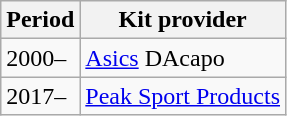<table class="wikitable" style="text-align: left">
<tr>
<th>Period</th>
<th>Kit provider</th>
</tr>
<tr>
<td>2000–</td>
<td><a href='#'>Asics</a> DAcapo</td>
</tr>
<tr>
<td>2017–</td>
<td><a href='#'>Peak Sport Products</a></td>
</tr>
</table>
